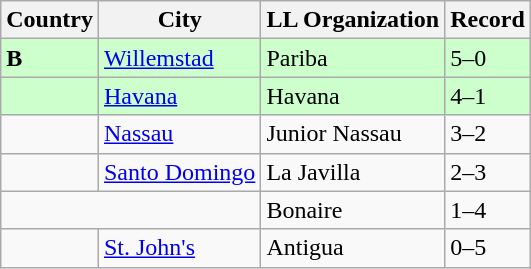<table class="wikitable">
<tr>
<th>Country</th>
<th>City</th>
<th>LL Organization</th>
<th>Record</th>
</tr>
<tr bgcolor="ccffcc">
<td><strong> B</strong></td>
<td><a href='#'>Willemstad</a></td>
<td>Pariba</td>
<td>5–0</td>
</tr>
<tr bgcolor="ccffcc">
<td><strong></strong></td>
<td><a href='#'>Havana</a></td>
<td>Havana</td>
<td>4–1</td>
</tr>
<tr>
<td><strong></strong></td>
<td><a href='#'>Nassau</a></td>
<td>Junior Nassau</td>
<td>3–2</td>
</tr>
<tr>
<td><strong></strong></td>
<td><a href='#'>Santo Domingo</a></td>
<td>La Javilla</td>
<td>2–3</td>
</tr>
<tr>
<td colspan="2"><strong></strong></td>
<td>Bonaire</td>
<td>1–4</td>
</tr>
<tr>
<td><strong></strong></td>
<td><a href='#'>St. John's</a></td>
<td>Antigua</td>
<td>0–5</td>
</tr>
</table>
